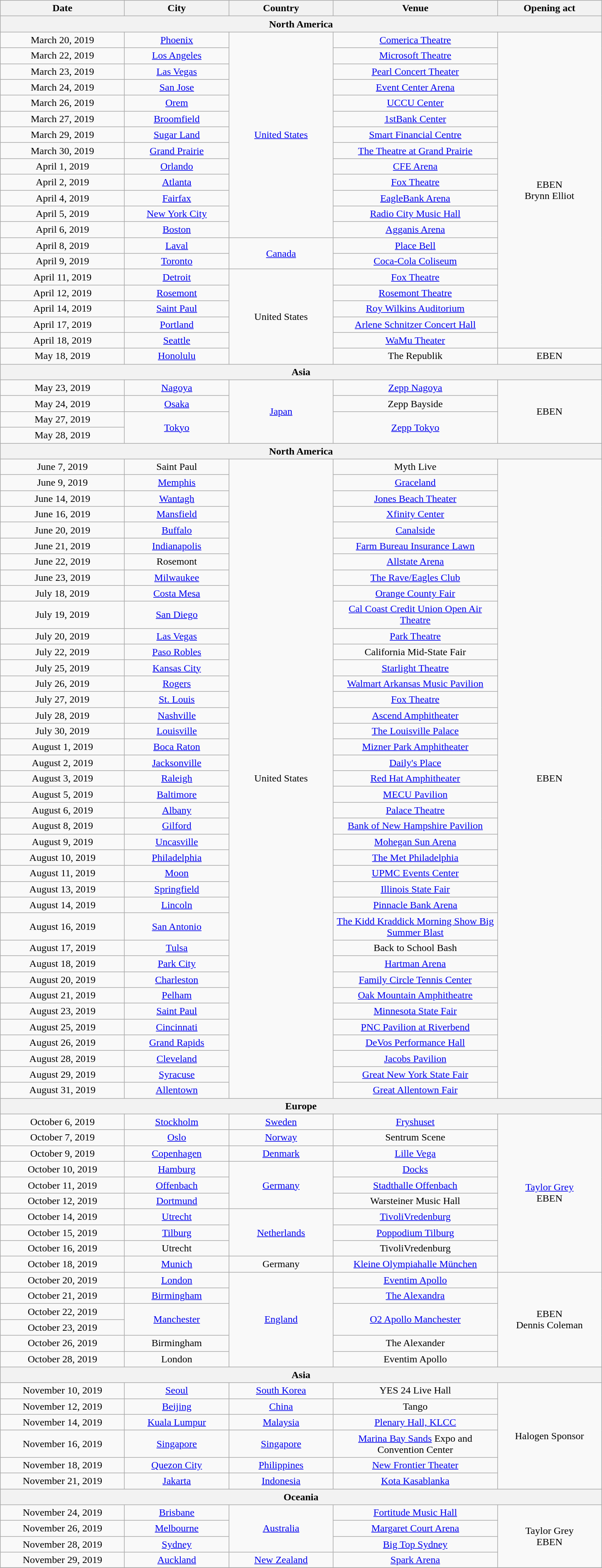<table class="wikitable" style="text-align:center;">
<tr>
<th scope="col" style="width:12em;">Date</th>
<th scope="col" style="width:10em;">City</th>
<th scope="col" style="width:10em;">Country</th>
<th scope="col" style="width:16em;">Venue</th>
<th scope="col" style="width:10em;">Opening act</th>
</tr>
<tr>
<th colspan="5">North America</th>
</tr>
<tr>
<td>March 20, 2019</td>
<td><a href='#'>Phoenix</a></td>
<td rowspan="13"><a href='#'>United States</a></td>
<td><a href='#'>Comerica Theatre</a></td>
<td rowspan="20">EBEN<br>Brynn Elliot</td>
</tr>
<tr>
<td>March 22, 2019</td>
<td><a href='#'>Los Angeles</a></td>
<td><a href='#'>Microsoft Theatre</a></td>
</tr>
<tr>
<td>March 23, 2019</td>
<td><a href='#'>Las Vegas</a></td>
<td><a href='#'>Pearl Concert Theater</a></td>
</tr>
<tr>
<td>March 24, 2019</td>
<td><a href='#'>San Jose</a></td>
<td><a href='#'>Event Center Arena</a></td>
</tr>
<tr>
<td>March 26, 2019</td>
<td><a href='#'>Orem</a></td>
<td><a href='#'>UCCU Center</a></td>
</tr>
<tr>
<td>March 27, 2019</td>
<td><a href='#'>Broomfield</a></td>
<td><a href='#'>1stBank Center</a></td>
</tr>
<tr>
<td>March 29, 2019</td>
<td><a href='#'>Sugar Land</a></td>
<td><a href='#'>Smart Financial Centre</a></td>
</tr>
<tr>
<td>March 30, 2019</td>
<td><a href='#'>Grand Prairie</a></td>
<td><a href='#'>The Theatre at Grand Prairie</a></td>
</tr>
<tr>
<td>April 1, 2019</td>
<td><a href='#'>Orlando</a></td>
<td><a href='#'>CFE Arena</a></td>
</tr>
<tr>
<td>April 2, 2019</td>
<td><a href='#'>Atlanta</a></td>
<td><a href='#'>Fox Theatre</a></td>
</tr>
<tr>
<td>April 4, 2019</td>
<td><a href='#'>Fairfax</a></td>
<td><a href='#'>EagleBank Arena</a></td>
</tr>
<tr>
<td>April 5, 2019</td>
<td><a href='#'>New York City</a></td>
<td><a href='#'>Radio City Music Hall</a></td>
</tr>
<tr>
<td>April 6, 2019</td>
<td><a href='#'>Boston</a></td>
<td><a href='#'>Agganis Arena</a></td>
</tr>
<tr>
<td>April 8, 2019</td>
<td><a href='#'>Laval</a></td>
<td rowspan="2"><a href='#'>Canada</a></td>
<td><a href='#'>Place Bell</a></td>
</tr>
<tr>
<td>April 9, 2019</td>
<td><a href='#'>Toronto</a></td>
<td><a href='#'>Coca-Cola Coliseum</a></td>
</tr>
<tr>
<td>April 11, 2019</td>
<td><a href='#'>Detroit</a></td>
<td rowspan="6">United States</td>
<td><a href='#'>Fox Theatre</a></td>
</tr>
<tr>
<td>April 12, 2019</td>
<td><a href='#'>Rosemont</a></td>
<td><a href='#'>Rosemont Theatre</a></td>
</tr>
<tr>
<td>April 14, 2019</td>
<td><a href='#'>Saint Paul</a></td>
<td><a href='#'>Roy Wilkins Auditorium</a></td>
</tr>
<tr>
<td>April 17, 2019</td>
<td><a href='#'>Portland</a></td>
<td><a href='#'>Arlene Schnitzer Concert Hall</a></td>
</tr>
<tr>
<td>April 18, 2019</td>
<td><a href='#'>Seattle</a></td>
<td><a href='#'>WaMu Theater</a></td>
</tr>
<tr>
<td>May 18, 2019</td>
<td><a href='#'>Honolulu</a></td>
<td>The Republik</td>
<td>EBEN</td>
</tr>
<tr>
<th colspan="5">Asia</th>
</tr>
<tr>
<td>May 23, 2019</td>
<td><a href='#'>Nagoya</a></td>
<td rowspan="4"><a href='#'>Japan</a></td>
<td><a href='#'>Zepp Nagoya</a></td>
<td rowspan="4">EBEN</td>
</tr>
<tr>
<td>May 24, 2019</td>
<td><a href='#'>Osaka</a></td>
<td>Zepp Bayside</td>
</tr>
<tr>
<td>May 27, 2019</td>
<td rowspan="2"><a href='#'>Tokyo</a></td>
<td rowspan="2"><a href='#'>Zepp Tokyo</a></td>
</tr>
<tr>
<td>May 28, 2019</td>
</tr>
<tr>
<th colspan="5">North America</th>
</tr>
<tr>
<td>June 7, 2019</td>
<td>Saint Paul</td>
<td rowspan="39">United States</td>
<td>Myth Live</td>
<td rowspan="39">EBEN</td>
</tr>
<tr>
<td>June 9, 2019</td>
<td><a href='#'>Memphis</a></td>
<td><a href='#'>Graceland</a></td>
</tr>
<tr>
<td>June 14, 2019</td>
<td><a href='#'>Wantagh</a></td>
<td><a href='#'>Jones Beach Theater</a></td>
</tr>
<tr>
<td>June 16, 2019</td>
<td><a href='#'>Mansfield</a></td>
<td><a href='#'>Xfinity Center</a></td>
</tr>
<tr>
<td>June 20, 2019</td>
<td><a href='#'>Buffalo</a></td>
<td><a href='#'>Canalside</a></td>
</tr>
<tr>
<td>June 21, 2019</td>
<td><a href='#'>Indianapolis</a></td>
<td><a href='#'>Farm Bureau Insurance Lawn</a></td>
</tr>
<tr>
<td>June 22, 2019</td>
<td>Rosemont</td>
<td><a href='#'>Allstate Arena</a></td>
</tr>
<tr>
<td>June 23, 2019</td>
<td><a href='#'>Milwaukee</a></td>
<td><a href='#'>The Rave/Eagles Club</a></td>
</tr>
<tr>
<td>July 18, 2019</td>
<td><a href='#'>Costa Mesa</a></td>
<td><a href='#'>Orange County Fair</a></td>
</tr>
<tr>
<td>July 19, 2019</td>
<td><a href='#'>San Diego</a></td>
<td><a href='#'>Cal Coast Credit Union Open Air Theatre</a></td>
</tr>
<tr>
<td>July 20, 2019</td>
<td><a href='#'>Las Vegas</a></td>
<td><a href='#'>Park Theatre</a></td>
</tr>
<tr>
<td>July 22, 2019</td>
<td><a href='#'>Paso Robles</a></td>
<td>California Mid-State Fair</td>
</tr>
<tr>
<td>July 25, 2019</td>
<td><a href='#'>Kansas City</a></td>
<td><a href='#'>Starlight Theatre</a></td>
</tr>
<tr>
<td>July 26, 2019</td>
<td><a href='#'>Rogers</a></td>
<td><a href='#'>Walmart Arkansas Music Pavilion</a></td>
</tr>
<tr>
<td>July 27, 2019</td>
<td><a href='#'>St. Louis</a></td>
<td><a href='#'>Fox Theatre</a></td>
</tr>
<tr>
<td>July 28, 2019</td>
<td><a href='#'>Nashville</a></td>
<td><a href='#'>Ascend Amphitheater</a></td>
</tr>
<tr>
<td>July 30, 2019</td>
<td><a href='#'>Louisville</a></td>
<td><a href='#'>The Louisville Palace</a></td>
</tr>
<tr>
<td>August 1, 2019</td>
<td><a href='#'>Boca Raton</a></td>
<td><a href='#'>Mizner Park Amphitheater</a></td>
</tr>
<tr>
<td>August 2, 2019</td>
<td><a href='#'>Jacksonville</a></td>
<td><a href='#'>Daily's Place</a></td>
</tr>
<tr>
<td>August 3, 2019</td>
<td><a href='#'>Raleigh</a></td>
<td><a href='#'>Red Hat Amphitheater</a></td>
</tr>
<tr>
<td>August 5, 2019</td>
<td><a href='#'>Baltimore</a></td>
<td><a href='#'>MECU Pavilion</a></td>
</tr>
<tr>
<td>August 6, 2019</td>
<td><a href='#'>Albany</a></td>
<td><a href='#'>Palace Theatre</a></td>
</tr>
<tr>
<td>August 8, 2019</td>
<td><a href='#'>Gilford</a></td>
<td><a href='#'>Bank of New Hampshire Pavilion</a></td>
</tr>
<tr>
<td>August 9, 2019</td>
<td><a href='#'>Uncasville</a></td>
<td><a href='#'>Mohegan Sun Arena</a></td>
</tr>
<tr>
<td>August 10, 2019</td>
<td><a href='#'>Philadelphia</a></td>
<td><a href='#'>The Met Philadelphia</a></td>
</tr>
<tr>
<td>August 11, 2019</td>
<td><a href='#'>Moon</a></td>
<td><a href='#'>UPMC Events Center</a></td>
</tr>
<tr>
<td>August 13, 2019</td>
<td><a href='#'>Springfield</a></td>
<td><a href='#'>Illinois State Fair</a></td>
</tr>
<tr>
<td>August 14, 2019</td>
<td><a href='#'>Lincoln</a></td>
<td><a href='#'>Pinnacle Bank Arena</a></td>
</tr>
<tr>
<td>August 16, 2019</td>
<td><a href='#'>San Antonio</a></td>
<td><a href='#'>The Kidd Kraddick Morning Show Big Summer Blast</a></td>
</tr>
<tr>
<td>August 17, 2019</td>
<td><a href='#'>Tulsa</a></td>
<td>Back to School Bash</td>
</tr>
<tr>
<td>August 18, 2019</td>
<td><a href='#'>Park City</a></td>
<td><a href='#'>Hartman Arena</a></td>
</tr>
<tr>
<td>August 20, 2019</td>
<td><a href='#'>Charleston</a></td>
<td><a href='#'>Family Circle Tennis Center</a></td>
</tr>
<tr>
<td>August 21, 2019</td>
<td><a href='#'>Pelham</a></td>
<td><a href='#'>Oak Mountain Amphitheatre</a></td>
</tr>
<tr>
<td>August 23, 2019</td>
<td><a href='#'>Saint Paul</a></td>
<td><a href='#'>Minnesota State Fair</a></td>
</tr>
<tr>
<td>August 25, 2019</td>
<td><a href='#'>Cincinnati</a></td>
<td><a href='#'>PNC Pavilion at Riverbend</a></td>
</tr>
<tr>
<td>August 26, 2019</td>
<td><a href='#'>Grand Rapids</a></td>
<td><a href='#'>DeVos Performance Hall</a></td>
</tr>
<tr>
<td>August 28, 2019</td>
<td><a href='#'>Cleveland</a></td>
<td><a href='#'>Jacobs Pavilion</a></td>
</tr>
<tr>
<td>August 29, 2019</td>
<td><a href='#'>Syracuse</a></td>
<td><a href='#'>Great New York State Fair</a></td>
</tr>
<tr>
<td>August 31, 2019</td>
<td><a href='#'>Allentown</a></td>
<td><a href='#'>Great Allentown Fair</a></td>
</tr>
<tr>
<th colspan="5">Europe</th>
</tr>
<tr>
<td>October 6, 2019</td>
<td><a href='#'>Stockholm</a></td>
<td><a href='#'>Sweden</a></td>
<td><a href='#'>Fryshuset</a></td>
<td rowspan="10"><a href='#'>Taylor Grey</a><br>EBEN</td>
</tr>
<tr>
<td>October 7, 2019</td>
<td><a href='#'>Oslo</a></td>
<td><a href='#'>Norway</a></td>
<td>Sentrum Scene</td>
</tr>
<tr>
<td>October 9, 2019</td>
<td><a href='#'>Copenhagen</a></td>
<td><a href='#'>Denmark</a></td>
<td><a href='#'>Lille Vega</a></td>
</tr>
<tr>
<td>October 10, 2019</td>
<td><a href='#'>Hamburg</a></td>
<td rowspan="3"><a href='#'>Germany</a></td>
<td><a href='#'>Docks</a></td>
</tr>
<tr>
<td>October 11, 2019</td>
<td><a href='#'>Offenbach</a></td>
<td><a href='#'>Stadthalle Offenbach</a></td>
</tr>
<tr>
<td>October 12, 2019</td>
<td><a href='#'>Dortmund</a></td>
<td>Warsteiner Music Hall</td>
</tr>
<tr>
<td>October 14, 2019</td>
<td><a href='#'>Utrecht</a></td>
<td rowspan="3"><a href='#'>Netherlands</a></td>
<td><a href='#'>TivoliVredenburg</a></td>
</tr>
<tr>
<td>October 15, 2019</td>
<td><a href='#'>Tilburg</a></td>
<td><a href='#'>Poppodium Tilburg</a></td>
</tr>
<tr>
<td>October 16, 2019</td>
<td>Utrecht</td>
<td>TivoliVredenburg</td>
</tr>
<tr>
<td>October 18, 2019</td>
<td><a href='#'>Munich</a></td>
<td>Germany</td>
<td><a href='#'>Kleine Olympiahalle München</a></td>
</tr>
<tr>
<td>October 20, 2019</td>
<td><a href='#'>London</a></td>
<td rowspan="6"><a href='#'>England</a></td>
<td><a href='#'>Eventim Apollo</a></td>
<td rowspan="6">EBEN<br>Dennis Coleman</td>
</tr>
<tr>
<td>October 21, 2019</td>
<td><a href='#'>Birmingham</a></td>
<td><a href='#'>The Alexandra</a></td>
</tr>
<tr>
<td>October 22, 2019</td>
<td rowspan="2"><a href='#'>Manchester</a></td>
<td rowspan="2"><a href='#'>O2 Apollo Manchester</a></td>
</tr>
<tr>
<td>October 23, 2019</td>
</tr>
<tr>
<td>October 26, 2019</td>
<td>Birmingham</td>
<td>The Alexander</td>
</tr>
<tr>
<td>October 28, 2019</td>
<td>London</td>
<td>Eventim Apollo</td>
</tr>
<tr>
<th colspan="7">Asia</th>
</tr>
<tr>
<td>November 10, 2019</td>
<td><a href='#'>Seoul</a></td>
<td><a href='#'>South Korea</a></td>
<td>YES 24 Live Hall</td>
<td rowspan="6">Halogen Sponsor</td>
</tr>
<tr>
<td>November 12, 2019</td>
<td><a href='#'>Beijing</a></td>
<td><a href='#'>China</a></td>
<td>Tango</td>
</tr>
<tr>
<td>November 14, 2019</td>
<td><a href='#'>Kuala Lumpur</a></td>
<td><a href='#'>Malaysia</a></td>
<td><a href='#'>Plenary Hall, KLCC</a></td>
</tr>
<tr>
<td>November 16, 2019</td>
<td><a href='#'>Singapore</a></td>
<td><a href='#'>Singapore</a></td>
<td><a href='#'>Marina Bay Sands</a> Expo and Convention Center</td>
</tr>
<tr>
<td>November 18, 2019</td>
<td><a href='#'>Quezon City</a></td>
<td><a href='#'>Philippines</a></td>
<td><a href='#'>New Frontier Theater</a></td>
</tr>
<tr>
<td>November 21, 2019</td>
<td><a href='#'>Jakarta</a></td>
<td><a href='#'>Indonesia</a></td>
<td><a href='#'>Kota Kasablanka</a></td>
</tr>
<tr>
<th colspan="7">Oceania</th>
</tr>
<tr>
<td>November 24, 2019</td>
<td><a href='#'>Brisbane</a></td>
<td rowspan="3"><a href='#'>Australia</a></td>
<td><a href='#'>Fortitude Music Hall</a></td>
<td rowspan="4">Taylor Grey<br>EBEN</td>
</tr>
<tr>
<td>November 26, 2019</td>
<td><a href='#'>Melbourne</a></td>
<td><a href='#'>Margaret Court Arena</a></td>
</tr>
<tr>
<td>November 28, 2019</td>
<td><a href='#'>Sydney</a></td>
<td><a href='#'>Big Top Sydney</a></td>
</tr>
<tr>
<td>November 29, 2019</td>
<td><a href='#'>Auckland</a></td>
<td><a href='#'>New Zealand</a></td>
<td><a href='#'>Spark Arena</a></td>
</tr>
<tr>
</tr>
</table>
